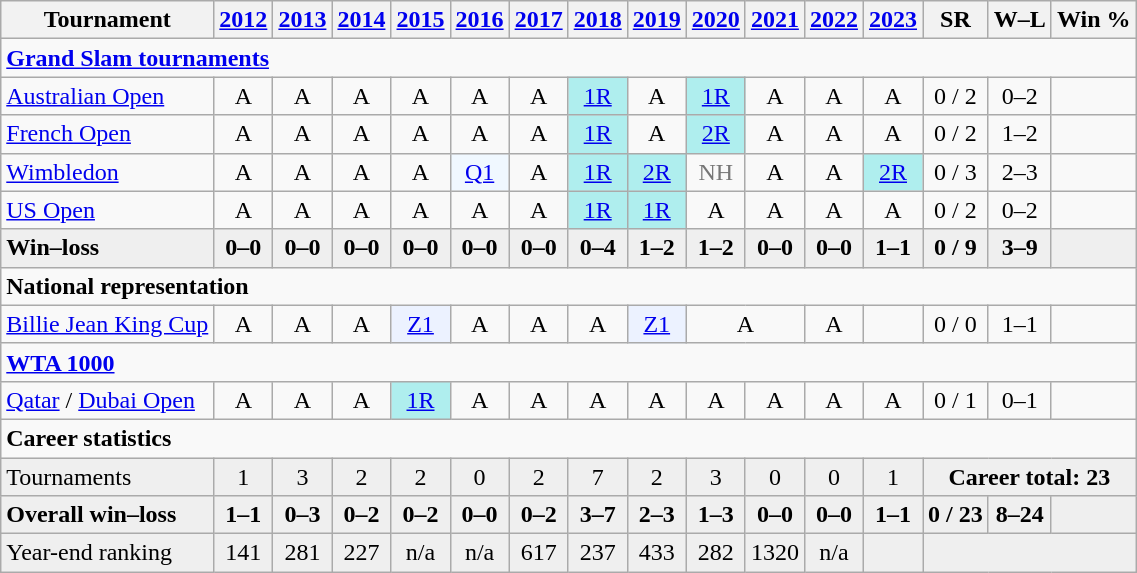<table class="wikitable nowrap" style="text-align:center">
<tr>
<th>Tournament</th>
<th><a href='#'>2012</a></th>
<th><a href='#'>2013</a></th>
<th><a href='#'>2014</a></th>
<th><a href='#'>2015</a></th>
<th><a href='#'>2016</a></th>
<th><a href='#'>2017</a></th>
<th><a href='#'>2018</a></th>
<th><a href='#'>2019</a></th>
<th><a href='#'>2020</a></th>
<th><a href='#'>2021</a></th>
<th><a href='#'>2022</a></th>
<th><a href='#'>2023</a></th>
<th>SR</th>
<th>W–L</th>
<th>Win %</th>
</tr>
<tr>
<td colspan="16" align="left"><strong><a href='#'>Grand Slam tournaments</a></strong></td>
</tr>
<tr>
<td align="left"><a href='#'>Australian Open</a></td>
<td>A</td>
<td>A</td>
<td>A</td>
<td>A</td>
<td>A</td>
<td>A</td>
<td bgcolor=afeeee><a href='#'>1R</a></td>
<td>A</td>
<td bgcolor=afeeee><a href='#'>1R</a></td>
<td>A</td>
<td>A</td>
<td>A</td>
<td>0 / 2</td>
<td>0–2</td>
<td></td>
</tr>
<tr>
<td align="left"><a href='#'>French Open</a></td>
<td>A</td>
<td>A</td>
<td>A</td>
<td>A</td>
<td>A</td>
<td>A</td>
<td bgcolor=afeeee><a href='#'>1R</a></td>
<td>A</td>
<td bgcolor=afeeee><a href='#'>2R</a></td>
<td>A</td>
<td>A</td>
<td>A</td>
<td>0 / 2</td>
<td>1–2</td>
<td></td>
</tr>
<tr>
<td align="left"><a href='#'>Wimbledon</a></td>
<td>A</td>
<td>A</td>
<td>A</td>
<td>A</td>
<td bgcolor=f0f8ff><a href='#'>Q1</a></td>
<td>A</td>
<td bgcolor=afeeee><a href='#'>1R</a></td>
<td bgcolor=afeeee><a href='#'>2R</a></td>
<td style=color:#767676>NH</td>
<td>A</td>
<td>A</td>
<td bgcolor=afeeee><a href='#'>2R</a></td>
<td>0 / 3</td>
<td>2–3</td>
<td></td>
</tr>
<tr>
<td align="left"><a href='#'>US Open</a></td>
<td>A</td>
<td>A</td>
<td>A</td>
<td>A</td>
<td>A</td>
<td>A</td>
<td bgcolor=afeeee><a href='#'>1R</a></td>
<td bgcolor=afeeee><a href='#'>1R</a></td>
<td>A</td>
<td>A</td>
<td>A</td>
<td>A</td>
<td>0 / 2</td>
<td>0–2</td>
<td></td>
</tr>
<tr style="background:#efefef;font-weight:bold">
<td style="text-align:left">Win–loss</td>
<td>0–0</td>
<td>0–0</td>
<td>0–0</td>
<td>0–0</td>
<td>0–0</td>
<td>0–0</td>
<td>0–4</td>
<td>1–2</td>
<td>1–2</td>
<td>0–0</td>
<td>0–0</td>
<td>1–1</td>
<td>0 / 9</td>
<td>3–9</td>
<td></td>
</tr>
<tr>
<td colspan="16" align="left"><strong>National representation</strong></td>
</tr>
<tr>
<td align="left"><a href='#'>Billie Jean King Cup</a></td>
<td>A</td>
<td>A</td>
<td>A</td>
<td bgcolor=ecf2ff><a href='#'>Z1</a></td>
<td>A</td>
<td>A</td>
<td>A</td>
<td bgcolor=ecf2ff><a href='#'>Z1</a></td>
<td colspan="2">A</td>
<td>A</td>
<td></td>
<td>0 / 0</td>
<td>1–1</td>
<td></td>
</tr>
<tr>
<td colspan="16" align="left"><strong><a href='#'>WTA 1000</a></strong></td>
</tr>
<tr>
<td align="left"><a href='#'>Qatar</a> / <a href='#'>Dubai Open</a></td>
<td>A</td>
<td>A</td>
<td>A</td>
<td bgcolor=afeeee><a href='#'>1R</a></td>
<td>A</td>
<td>A</td>
<td>A</td>
<td>A</td>
<td>A</td>
<td>A</td>
<td>A</td>
<td>A</td>
<td>0 / 1</td>
<td>0–1</td>
<td></td>
</tr>
<tr>
<td colspan="16" align="left"><strong>Career statistics</strong></td>
</tr>
<tr style="background:#efefef">
<td align="left">Tournaments</td>
<td>1</td>
<td>3</td>
<td>2</td>
<td>2</td>
<td>0</td>
<td>2</td>
<td>7</td>
<td>2</td>
<td>3</td>
<td>0</td>
<td>0</td>
<td>1</td>
<td colspan="3"><strong>Career total: 23</strong></td>
</tr>
<tr style="background:#efefef;font-weight:bold">
<td align="left">Overall win–loss</td>
<td>1–1</td>
<td>0–3</td>
<td>0–2</td>
<td>0–2</td>
<td>0–0</td>
<td>0–2</td>
<td>3–7</td>
<td>2–3</td>
<td>1–3</td>
<td>0–0</td>
<td>0–0</td>
<td>1–1</td>
<td>0 / 23</td>
<td>8–24</td>
<td></td>
</tr>
<tr style="background:#efefef">
<td align="left">Year-end ranking</td>
<td>141</td>
<td>281</td>
<td>227</td>
<td>n/a</td>
<td>n/a</td>
<td>617</td>
<td>237</td>
<td>433</td>
<td>282</td>
<td>1320</td>
<td>n/a</td>
<td></td>
<td colspan="3"></td>
</tr>
</table>
